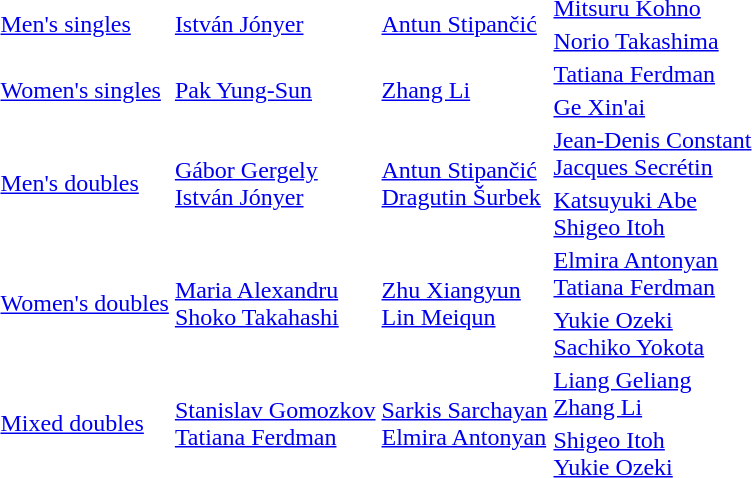<table>
<tr>
<td rowspan=2><a href='#'>Men's singles</a></td>
<td rowspan=2> <a href='#'>István Jónyer</a></td>
<td rowspan=2> <a href='#'>Antun Stipančić</a></td>
<td> <a href='#'>Mitsuru Kohno</a></td>
</tr>
<tr>
<td> <a href='#'>Norio Takashima</a></td>
</tr>
<tr>
<td rowspan=2><a href='#'>Women's singles</a></td>
<td rowspan=2> <a href='#'>Pak Yung-Sun</a></td>
<td rowspan=2> <a href='#'>Zhang Li</a></td>
<td> <a href='#'>Tatiana Ferdman</a></td>
</tr>
<tr>
<td> <a href='#'>Ge Xin'ai</a></td>
</tr>
<tr>
<td rowspan=2><a href='#'>Men's doubles</a></td>
<td rowspan=2> <a href='#'>Gábor Gergely</a><br> <a href='#'>István Jónyer</a></td>
<td rowspan=2> <a href='#'>Antun Stipančić</a><br> <a href='#'>Dragutin Šurbek</a></td>
<td> <a href='#'>Jean-Denis Constant</a><br> <a href='#'>Jacques Secrétin</a></td>
</tr>
<tr>
<td> <a href='#'>Katsuyuki Abe</a><br> <a href='#'>Shigeo Itoh</a></td>
</tr>
<tr>
<td rowspan=2><a href='#'>Women's doubles</a></td>
<td rowspan=2> <a href='#'>Maria Alexandru</a><br> <a href='#'>Shoko Takahashi</a></td>
<td rowspan=2><a href='#'>Zhu Xiangyun</a><br> <a href='#'>Lin Meiqun</a></td>
<td> <a href='#'>Elmira Antonyan</a><br> <a href='#'>Tatiana Ferdman</a></td>
</tr>
<tr>
<td> <a href='#'>Yukie Ozeki</a><br> <a href='#'>Sachiko Yokota</a></td>
</tr>
<tr>
<td rowspan=2><a href='#'>Mixed doubles</a></td>
<td rowspan=2> <a href='#'>Stanislav Gomozkov</a><br> <a href='#'>Tatiana Ferdman</a></td>
<td rowspan=2> <a href='#'>Sarkis Sarchayan</a><br> <a href='#'>Elmira Antonyan</a></td>
<td> <a href='#'>Liang Geliang</a><br> <a href='#'>Zhang Li</a></td>
</tr>
<tr>
<td> <a href='#'>Shigeo Itoh</a><br> <a href='#'>Yukie Ozeki</a></td>
</tr>
</table>
